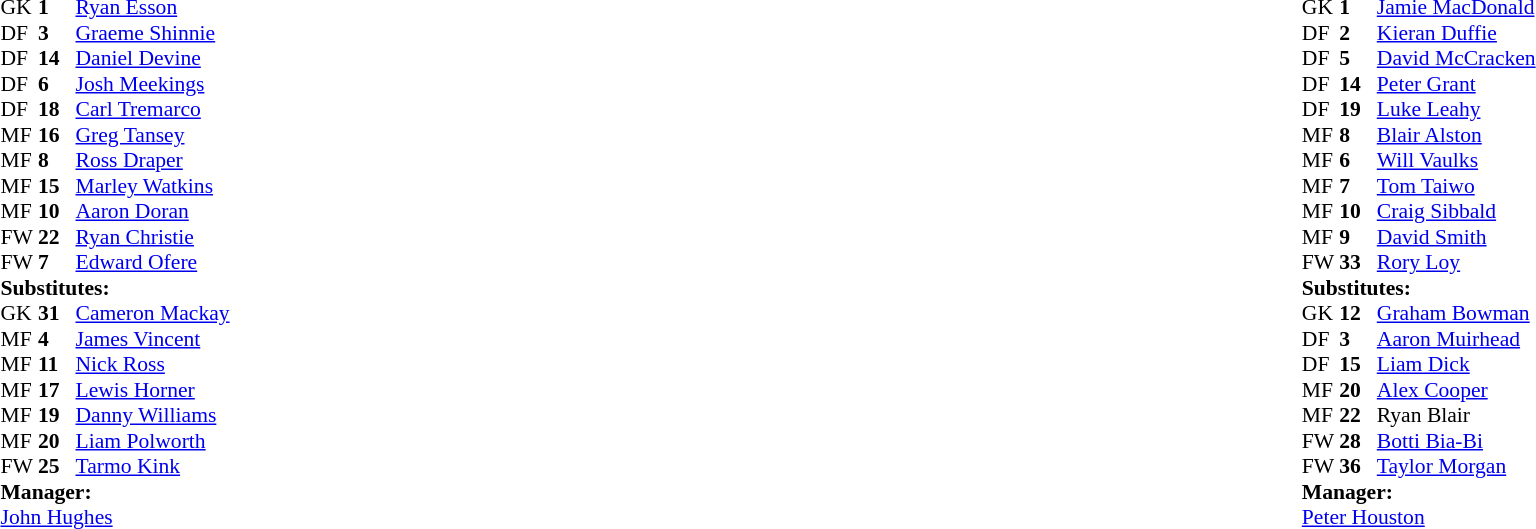<table style="width:100%;">
<tr>
<td style="vertical-align:top; width:50%;"><br><table style="font-size: 90%" cellspacing="0" cellpadding="0">
<tr>
<th width="25"></th>
<th width="25"></th>
</tr>
<tr>
<td>GK</td>
<td><strong>1</strong></td>
<td> <a href='#'>Ryan Esson</a></td>
</tr>
<tr>
<td>DF</td>
<td><strong>3</strong></td>
<td> <a href='#'>Graeme Shinnie</a></td>
</tr>
<tr>
<td>DF</td>
<td><strong>14</strong></td>
<td> <a href='#'>Daniel Devine</a></td>
</tr>
<tr>
<td>DF</td>
<td><strong>6</strong></td>
<td> <a href='#'>Josh Meekings</a></td>
</tr>
<tr>
<td>DF</td>
<td><strong>18</strong></td>
<td> <a href='#'>Carl Tremarco</a></td>
<td></td>
</tr>
<tr>
<td>MF</td>
<td><strong>16</strong></td>
<td> <a href='#'>Greg Tansey</a></td>
</tr>
<tr>
<td>MF</td>
<td><strong>8</strong></td>
<td> <a href='#'>Ross Draper</a></td>
</tr>
<tr>
<td>MF</td>
<td><strong>15</strong></td>
<td> <a href='#'>Marley Watkins</a></td>
<td></td>
<td></td>
</tr>
<tr>
<td>MF</td>
<td><strong>10</strong></td>
<td> <a href='#'>Aaron Doran</a></td>
<td></td>
<td></td>
</tr>
<tr>
<td>FW</td>
<td><strong>22</strong></td>
<td> <a href='#'>Ryan Christie</a></td>
<td></td>
<td></td>
</tr>
<tr>
<td>FW</td>
<td><strong>7</strong></td>
<td> <a href='#'>Edward Ofere</a></td>
</tr>
<tr>
<td colspan=4><strong>Substitutes:</strong></td>
</tr>
<tr>
<td>GK</td>
<td><strong>31</strong></td>
<td> <a href='#'>Cameron Mackay</a></td>
</tr>
<tr>
<td>MF</td>
<td><strong>4</strong></td>
<td> <a href='#'>James Vincent</a></td>
<td></td>
<td></td>
</tr>
<tr>
<td>MF</td>
<td><strong>11</strong></td>
<td> <a href='#'>Nick Ross</a></td>
<td></td>
<td></td>
</tr>
<tr>
<td>MF</td>
<td><strong>17</strong></td>
<td> <a href='#'>Lewis Horner</a></td>
</tr>
<tr>
<td>MF</td>
<td><strong>19</strong></td>
<td> <a href='#'>Danny Williams</a></td>
<td></td>
<td></td>
</tr>
<tr>
<td>MF</td>
<td><strong>20</strong></td>
<td> <a href='#'>Liam Polworth</a></td>
</tr>
<tr>
<td>FW</td>
<td><strong>25</strong></td>
<td> <a href='#'>Tarmo Kink</a></td>
</tr>
<tr>
<td colspan=4><strong>Manager:</strong></td>
</tr>
<tr>
<td colspan="4"> <a href='#'>John Hughes</a></td>
</tr>
</table>
</td>
<td valign="top"></td>
<td style="vertical-align:top; width:50%;"><br><table cellspacing="0" cellpadding="0" style="font-size:90%; margin:auto;">
<tr>
<th width="25"></th>
<th width="25"></th>
</tr>
<tr>
<td>GK</td>
<td><strong>1</strong></td>
<td> <a href='#'>Jamie MacDonald</a></td>
</tr>
<tr>
<td>DF</td>
<td><strong>2</strong></td>
<td> <a href='#'>Kieran Duffie</a></td>
</tr>
<tr>
<td>DF</td>
<td><strong>5</strong></td>
<td> <a href='#'>David McCracken</a></td>
</tr>
<tr>
<td>DF</td>
<td><strong>14</strong></td>
<td> <a href='#'>Peter Grant</a></td>
</tr>
<tr>
<td>DF</td>
<td><strong>19</strong></td>
<td> <a href='#'>Luke Leahy</a></td>
</tr>
<tr>
<td>MF</td>
<td><strong>8</strong></td>
<td> <a href='#'>Blair Alston</a></td>
</tr>
<tr>
<td>MF</td>
<td><strong>6</strong></td>
<td> <a href='#'>Will Vaulks</a></td>
</tr>
<tr>
<td>MF</td>
<td><strong>7</strong></td>
<td> <a href='#'>Tom Taiwo</a></td>
<td></td>
</tr>
<tr>
<td>MF</td>
<td><strong>10</strong></td>
<td> <a href='#'>Craig Sibbald</a></td>
</tr>
<tr>
<td>MF</td>
<td><strong>9</strong></td>
<td> <a href='#'>David Smith</a></td>
<td></td>
<td></td>
</tr>
<tr>
<td>FW</td>
<td><strong>33</strong></td>
<td> <a href='#'>Rory Loy</a></td>
<td></td>
<td></td>
</tr>
<tr>
<td colspan=4><strong>Substitutes:</strong></td>
</tr>
<tr>
<td>GK</td>
<td><strong>12</strong></td>
<td> <a href='#'>Graham Bowman</a></td>
</tr>
<tr>
<td>DF</td>
<td><strong>3</strong></td>
<td> <a href='#'>Aaron Muirhead</a></td>
</tr>
<tr>
<td>DF</td>
<td><strong>15</strong></td>
<td> <a href='#'>Liam Dick</a></td>
</tr>
<tr>
<td>MF</td>
<td><strong>20</strong></td>
<td> <a href='#'>Alex Cooper</a></td>
</tr>
<tr>
<td>MF</td>
<td><strong>22</strong></td>
<td> Ryan Blair</td>
</tr>
<tr>
<td>FW</td>
<td><strong>28</strong></td>
<td> <a href='#'>Botti Bia-Bi</a></td>
<td></td>
<td></td>
</tr>
<tr>
<td>FW</td>
<td><strong>36</strong></td>
<td> <a href='#'>Taylor Morgan</a></td>
<td></td>
<td></td>
</tr>
<tr>
<td colspan=4><strong>Manager:</strong></td>
</tr>
<tr>
<td colspan="4"> <a href='#'>Peter Houston</a></td>
</tr>
</table>
</td>
</tr>
</table>
